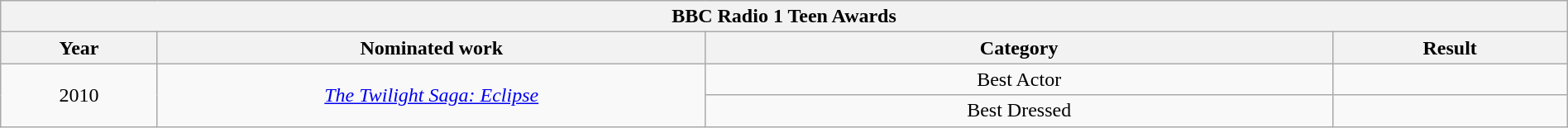<table width="100%" class="wikitable">
<tr>
<th colspan="4" align="center"><strong>BBC Radio 1 Teen Awards</strong></th>
</tr>
<tr>
<th width="10%">Year</th>
<th width="35%">Nominated work</th>
<th width="40%">Category</th>
<th width="15%">Result</th>
</tr>
<tr>
<td rowspan="2" style="text-align:center;">2010</td>
<td rowspan="2" style="text-align:center;"><em><a href='#'>The Twilight Saga: Eclipse</a></em></td>
<td style="text-align:center;">Best Actor</td>
<td></td>
</tr>
<tr>
<td style="text-align:center;">Best Dressed</td>
<td></td>
</tr>
</table>
